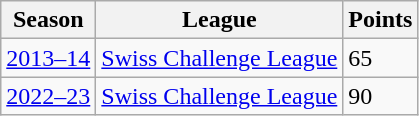<table class="wikitable">
<tr>
<th>Season</th>
<th>League</th>
<th>Points</th>
</tr>
<tr>
<td><a href='#'>2013–14</a></td>
<td> <a href='#'>Swiss Challenge League</a></td>
<td>65</td>
</tr>
<tr>
<td><a href='#'>2022–23</a></td>
<td> <a href='#'>Swiss Challenge League</a></td>
<td>90</td>
</tr>
</table>
